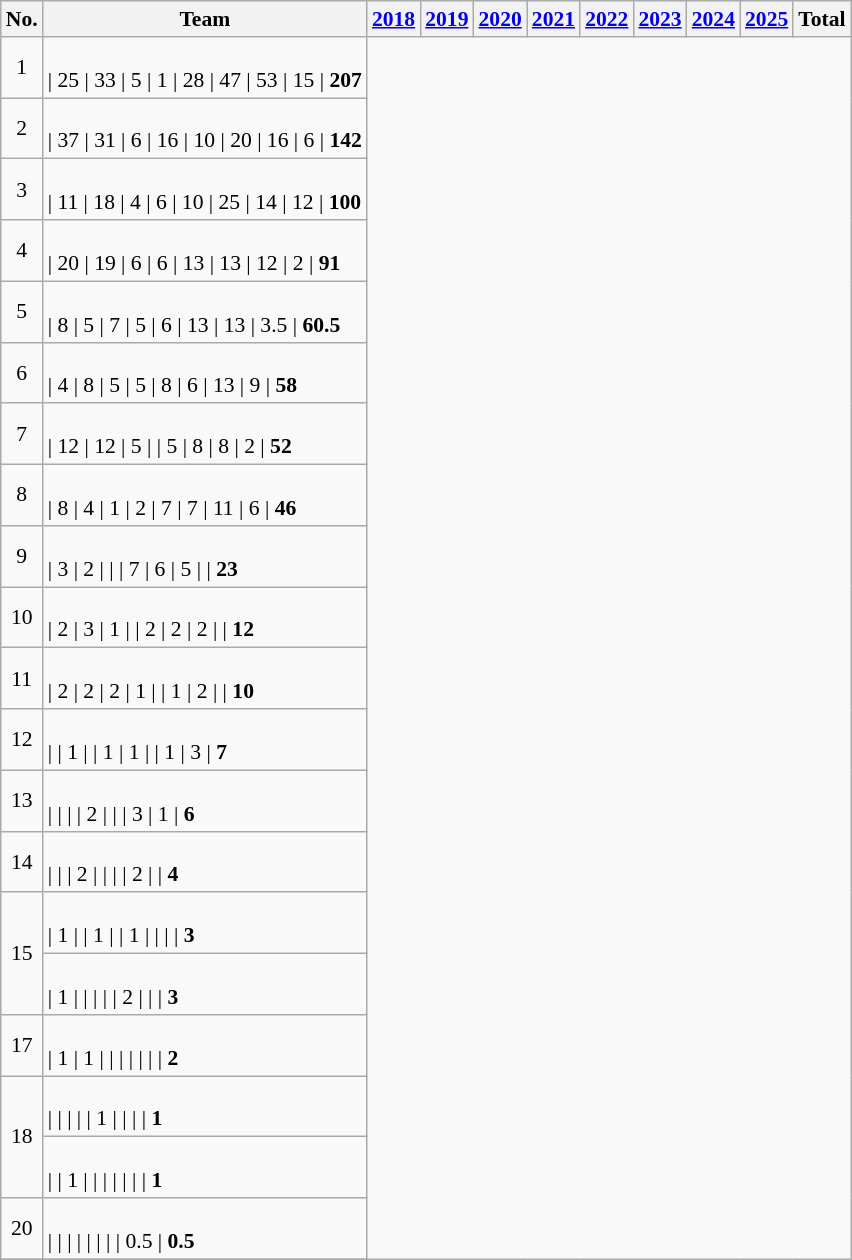<table class="wikitable" style="font-size:90%; text-align:center">
<tr>
<th>No.</th>
<th>Team</th>
<th><a href='#'>2018</a></th>
<th><a href='#'>2019</a></th>
<th><a href='#'>2020</a></th>
<th><a href='#'>2021</a></th>
<th><a href='#'>2022</a></th>
<th><a href='#'>2023</a></th>
<th><a href='#'>2024</a></th>
<th><a href='#'>2025</a></th>
<th>Total</th>
</tr>
<tr>
<td>1</td>
<td align="left"><br>| 25
| 33
| 5
| 1
| 28
| 47
| 53
| 15
| <strong>207</strong></td>
</tr>
<tr>
<td>2</td>
<td align="left"><br>| 37
| 31
| 6
| 16
| 10
| 20
| 16
| 6
| <strong>142</strong></td>
</tr>
<tr>
<td>3</td>
<td align="left"><br>| 11
| 18
| 4
| 6
| 10
| 25
| 14
| 12
| <strong>100</strong></td>
</tr>
<tr>
<td>4</td>
<td align="left"><br>| 20 
| 19
| 6
| 6
| 13
| 13
| 12
| 2
| <strong>91</strong></td>
</tr>
<tr>
<td>5</td>
<td align="left"><br>| 8
| 5
| 7
| 5
| 6
| 13
| 13
| 3.5
| <strong>60.5</strong></td>
</tr>
<tr>
<td>6</td>
<td align="left"><br>| 4
| 8
| 5
| 5
| 8
| 6
| 13
| 9
| <strong>58</strong></td>
</tr>
<tr>
<td>7</td>
<td align="left"><br>| 12
| 12
| 5
|
| 5
| 8
| 8
| 2
| <strong>52</strong></td>
</tr>
<tr>
<td>8</td>
<td align="left"><br>| 8
| 4
| 1
| 2
| 7
| 7
| 11
| 6
| <strong>46</strong></td>
</tr>
<tr>
<td>9</td>
<td align="left"><br>| 3
| 2
| 
| 
| 7
| 6
| 5
|
| <strong>23</strong></td>
</tr>
<tr>
<td>10</td>
<td align="left"><br>| 2
| 3
| 1
| 
| 2
| 2
| 2
|
| <strong>12</strong></td>
</tr>
<tr>
<td>11</td>
<td align="left"><br>| 2
| 2
| 2
| 1
|
| 1
| 2
|
| <strong>10</strong></td>
</tr>
<tr>
<td>12</td>
<td align="left"><br>| 
| 1
| 
| 1
| 1
| 
| 1
| 3
| <strong>7</strong></td>
</tr>
<tr>
<td>13</td>
<td align="left"><br>| 
| 
| 
| 2
| 
| 
| 3
| 1
| <strong>6</strong></td>
</tr>
<tr>
<td>14</td>
<td align="left"><br>| 
| 
| 2
| 
|
| 
| 2
|
| <strong>4</strong></td>
</tr>
<tr>
<td rowspan=2>15</td>
<td align="left"><br>| 1
| 
| 1
| 
| 1
| 
| 
|
| <strong>3</strong></td>
</tr>
<tr>
<td align="left"><br>| 1
| 
| 
| 
|
| 2
| 
|
| <strong>3</strong></td>
</tr>
<tr>
<td>17</td>
<td align="left"><br>| 1
| 1
| 
| 
|
| 
| 
|
| <strong>2</strong></td>
</tr>
<tr>
<td rowspan=2>18</td>
<td align="left"><br>| 
| 
| 
| 
| 1
| 
| 
|
| <strong>1</strong></td>
</tr>
<tr>
<td align="left"><br>| 
| 1
| 
| 
|
| 
| 
|
| <strong>1</strong></td>
</tr>
<tr>
<td>20</td>
<td align="left"><br>| 
| 
| 
| 
|
| 
| 
| 0.5
| <strong>0.5</strong></td>
</tr>
<tr>
</tr>
</table>
